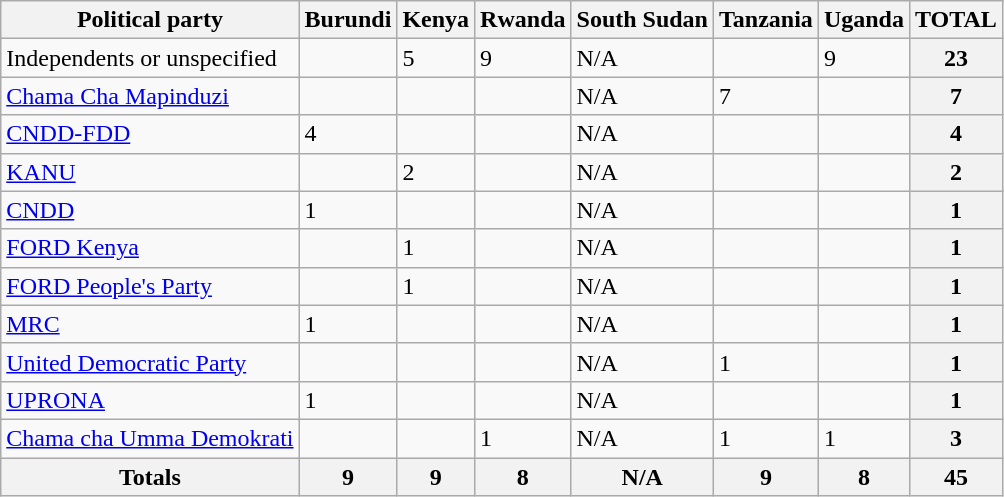<table class="wikitable">
<tr>
<th>Political party</th>
<th>Burundi</th>
<th>Kenya</th>
<th>Rwanda</th>
<th>South Sudan</th>
<th>Tanzania</th>
<th>Uganda</th>
<th>TOTAL</th>
</tr>
<tr>
<td>Independents or unspecified</td>
<td> </td>
<td>5</td>
<td>9</td>
<td>N/A</td>
<td> </td>
<td>9</td>
<th>23</th>
</tr>
<tr>
<td><a href='#'>Chama Cha Mapinduzi</a></td>
<td> </td>
<td> </td>
<td> </td>
<td>N/A</td>
<td>7</td>
<td> </td>
<th>7</th>
</tr>
<tr>
<td><a href='#'>CNDD-FDD</a></td>
<td>4</td>
<td> </td>
<td> </td>
<td>N/A</td>
<td> </td>
<td> </td>
<th>4</th>
</tr>
<tr>
<td><a href='#'>KANU</a></td>
<td> </td>
<td>2</td>
<td> </td>
<td>N/A</td>
<td> </td>
<td> </td>
<th>2</th>
</tr>
<tr>
<td><a href='#'>CNDD</a></td>
<td>1</td>
<td> </td>
<td> </td>
<td>N/A</td>
<td> </td>
<td> </td>
<th>1</th>
</tr>
<tr>
<td><a href='#'>FORD Kenya</a></td>
<td> </td>
<td>1</td>
<td> </td>
<td>N/A</td>
<td> </td>
<td> </td>
<th>1</th>
</tr>
<tr>
<td><a href='#'>FORD People's Party</a></td>
<td> </td>
<td>1</td>
<td> </td>
<td>N/A</td>
<td> </td>
<td> </td>
<th>1</th>
</tr>
<tr>
<td><a href='#'>MRC</a></td>
<td>1</td>
<td> </td>
<td> </td>
<td>N/A</td>
<td> </td>
<td> </td>
<th>1</th>
</tr>
<tr>
<td><a href='#'>United Democratic Party</a></td>
<td> </td>
<td> </td>
<td> </td>
<td>N/A</td>
<td>1</td>
<td> </td>
<th>1</th>
</tr>
<tr>
<td><a href='#'>UPRONA</a></td>
<td>1</td>
<td> </td>
<td> </td>
<td>N/A</td>
<td> </td>
<td> </td>
<th>1</th>
</tr>
<tr>
<td><a href='#'>Chama cha Umma Demokrati</a></td>
<td> </td>
<td> </td>
<td>1</td>
<td>N/A</td>
<td>1</td>
<td>1</td>
<th>3</th>
</tr>
<tr>
<th>Totals</th>
<th>9</th>
<th>9</th>
<th>8</th>
<th>N/A</th>
<th>9</th>
<th>8</th>
<th>45</th>
</tr>
</table>
